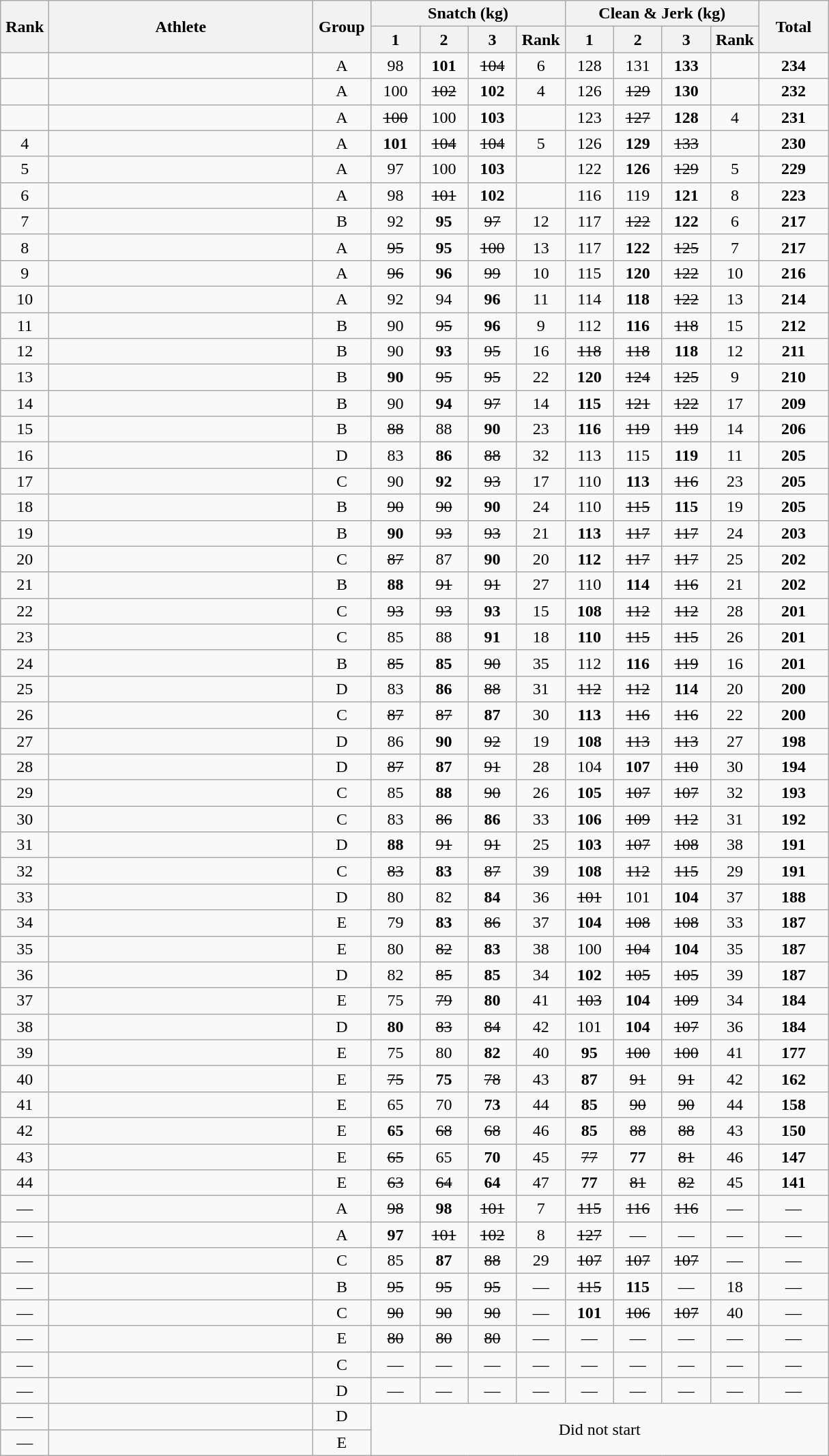<table class = "wikitable" style="text-align:center;">
<tr>
<th rowspan=2 width=40>Rank</th>
<th rowspan=2 width=250>Athlete</th>
<th rowspan=2 width=50>Group</th>
<th colspan=4>Snatch (kg)</th>
<th colspan=4>Clean & Jerk (kg)</th>
<th rowspan=2 width=60>Total</th>
</tr>
<tr>
<th width=40>1</th>
<th width=40>2</th>
<th width=40>3</th>
<th width=40>Rank</th>
<th width=40>1</th>
<th width=40>2</th>
<th width=40>3</th>
<th width=40>Rank</th>
</tr>
<tr>
<td></td>
<td align=left></td>
<td>A</td>
<td>98</td>
<td><strong>101</strong></td>
<td><s>104</s></td>
<td>6</td>
<td>128</td>
<td>131</td>
<td><strong>133</strong></td>
<td></td>
<td><strong>234</strong></td>
</tr>
<tr>
<td></td>
<td align=left></td>
<td>A</td>
<td>100</td>
<td><s>102</s></td>
<td><strong>102</strong></td>
<td>4</td>
<td>126</td>
<td><s>129</s></td>
<td><strong>130</strong></td>
<td></td>
<td><strong>232</strong></td>
</tr>
<tr>
<td></td>
<td align=left></td>
<td>A</td>
<td><s>100</s></td>
<td>100</td>
<td><strong>103</strong></td>
<td></td>
<td>123</td>
<td><s>127</s></td>
<td><strong>128</strong></td>
<td>4</td>
<td><strong>231</strong></td>
</tr>
<tr>
<td>4</td>
<td align=left></td>
<td>A</td>
<td><strong>101</strong></td>
<td><s>104</s></td>
<td><s>104</s></td>
<td>5</td>
<td>126</td>
<td><strong>129</strong></td>
<td><s>133</s></td>
<td></td>
<td><strong>230</strong></td>
</tr>
<tr>
<td>5</td>
<td align=left></td>
<td>A</td>
<td>97</td>
<td>100</td>
<td><strong>103</strong></td>
<td></td>
<td>122</td>
<td><strong>126</strong></td>
<td><s>129</s></td>
<td>5</td>
<td><strong>229</strong></td>
</tr>
<tr>
<td>6</td>
<td align=left></td>
<td>A</td>
<td>98</td>
<td><s>101</s></td>
<td><strong>102</strong></td>
<td></td>
<td>116</td>
<td>119</td>
<td><strong>121</strong></td>
<td>8</td>
<td><strong>223</strong></td>
</tr>
<tr>
<td>7</td>
<td align=left></td>
<td>B</td>
<td>92</td>
<td><strong>95</strong></td>
<td><s>97</s></td>
<td>12</td>
<td>117</td>
<td><s>122</s></td>
<td><strong>122</strong></td>
<td>6</td>
<td><strong>217</strong></td>
</tr>
<tr>
<td>8</td>
<td align=left></td>
<td>A</td>
<td><s>95</s></td>
<td><strong>95</strong></td>
<td><s>100</s></td>
<td>13</td>
<td>117</td>
<td><strong>122</strong></td>
<td><s>125</s></td>
<td>7</td>
<td><strong>217</strong></td>
</tr>
<tr>
<td>9</td>
<td align=left></td>
<td>A</td>
<td><s>96</s></td>
<td><strong>96</strong></td>
<td><s>99</s></td>
<td>10</td>
<td>115</td>
<td><strong>120</strong></td>
<td><s>122</s></td>
<td>10</td>
<td><strong>216</strong></td>
</tr>
<tr>
<td>10</td>
<td align=left></td>
<td>A</td>
<td>92</td>
<td>94</td>
<td><strong>96</strong></td>
<td>11</td>
<td>114</td>
<td><strong>118</strong></td>
<td><s>122</s></td>
<td>13</td>
<td><strong>214</strong></td>
</tr>
<tr>
<td>11</td>
<td align=left></td>
<td>B</td>
<td>90</td>
<td><s>95</s></td>
<td><strong>96</strong></td>
<td>9</td>
<td>112</td>
<td><strong>116</strong></td>
<td><s>118</s></td>
<td>15</td>
<td><strong>212</strong></td>
</tr>
<tr>
<td>12</td>
<td align=left></td>
<td>B</td>
<td>90</td>
<td><strong>93</strong></td>
<td><s>95</s></td>
<td>16</td>
<td><s>118</s></td>
<td><s>118</s></td>
<td><strong>118</strong></td>
<td>12</td>
<td><strong>211</strong></td>
</tr>
<tr>
<td>13</td>
<td align=left></td>
<td>B</td>
<td><strong>90</strong></td>
<td><s>95</s></td>
<td><s>95</s></td>
<td>22</td>
<td><strong>120</strong></td>
<td><s>124</s></td>
<td><s>125</s></td>
<td>9</td>
<td><strong>210</strong></td>
</tr>
<tr>
<td>14</td>
<td align=left></td>
<td>B</td>
<td>90</td>
<td><strong>94</strong></td>
<td><s>97</s></td>
<td>14</td>
<td><strong>115</strong></td>
<td><s>121</s></td>
<td><s>122</s></td>
<td>17</td>
<td><strong>209</strong></td>
</tr>
<tr>
<td>15</td>
<td align=left></td>
<td>B</td>
<td><s>88</s></td>
<td>88</td>
<td><strong>90</strong></td>
<td>23</td>
<td><strong>116</strong></td>
<td><s>119</s></td>
<td><s>119</s></td>
<td>14</td>
<td><strong>206</strong></td>
</tr>
<tr>
<td>16</td>
<td align=left></td>
<td>D</td>
<td>83</td>
<td><strong>86</strong></td>
<td><s>88</s></td>
<td>32</td>
<td>113</td>
<td>115</td>
<td><strong>119</strong></td>
<td>11</td>
<td><strong>205</strong></td>
</tr>
<tr>
<td>17</td>
<td align=left></td>
<td>C</td>
<td>90</td>
<td><strong>92</strong></td>
<td><s>93</s></td>
<td>17</td>
<td>110</td>
<td><strong>113</strong></td>
<td><s>116</s></td>
<td>23</td>
<td><strong>205</strong></td>
</tr>
<tr>
<td>18</td>
<td align=left></td>
<td>B</td>
<td><s>90</s></td>
<td><s>90</s></td>
<td><strong>90</strong></td>
<td>24</td>
<td>110</td>
<td><s>115</s></td>
<td><strong>115</strong></td>
<td>19</td>
<td><strong>205</strong></td>
</tr>
<tr>
<td>19</td>
<td align=left></td>
<td>B</td>
<td><strong>90</strong></td>
<td><s>93</s></td>
<td><s>93</s></td>
<td>21</td>
<td><strong>113</strong></td>
<td><s>117</s></td>
<td><s>117</s></td>
<td>24</td>
<td><strong>203</strong></td>
</tr>
<tr>
<td>20</td>
<td align=left></td>
<td>C</td>
<td><s>87</s></td>
<td>87</td>
<td><strong>90</strong></td>
<td>20</td>
<td><strong>112</strong></td>
<td><s>117</s></td>
<td><s>117</s></td>
<td>25</td>
<td><strong>202</strong></td>
</tr>
<tr>
<td>21</td>
<td align=left></td>
<td>B</td>
<td><strong>88</strong></td>
<td><s>91</s></td>
<td><s>91</s></td>
<td>27</td>
<td>110</td>
<td><strong>114</strong></td>
<td><s>116</s></td>
<td>21</td>
<td><strong>202</strong></td>
</tr>
<tr>
<td>22</td>
<td align=left></td>
<td>C</td>
<td><s>93</s></td>
<td><s>93</s></td>
<td><strong>93</strong></td>
<td>15</td>
<td><strong>108</strong></td>
<td><s>112</s></td>
<td><s>112</s></td>
<td>28</td>
<td><strong>201</strong></td>
</tr>
<tr>
<td>23</td>
<td align=left></td>
<td>C</td>
<td>85</td>
<td>88</td>
<td><strong>91</strong></td>
<td>18</td>
<td><strong>110</strong></td>
<td><s>115</s></td>
<td><s>115</s></td>
<td>26</td>
<td><strong>201</strong></td>
</tr>
<tr>
<td>24</td>
<td align=left></td>
<td>B</td>
<td><s>85</s></td>
<td><strong>85</strong></td>
<td><s>90</s></td>
<td>35</td>
<td>112</td>
<td><strong>116</strong></td>
<td><s>119</s></td>
<td>16</td>
<td><strong>201</strong></td>
</tr>
<tr>
<td>25</td>
<td align=left></td>
<td>D</td>
<td>83</td>
<td><strong>86</strong></td>
<td><s>88</s></td>
<td>31</td>
<td><s>112</s></td>
<td><s>112</s></td>
<td><strong>114</strong></td>
<td>20</td>
<td><strong>200</strong></td>
</tr>
<tr>
<td>26</td>
<td align=left></td>
<td>C</td>
<td><s>87</s></td>
<td><s>87</s></td>
<td><strong>87</strong></td>
<td>30</td>
<td><strong>113</strong></td>
<td><s>116</s></td>
<td><s>116</s></td>
<td>22</td>
<td><strong>200</strong></td>
</tr>
<tr>
<td>27</td>
<td align=left></td>
<td>D</td>
<td>86</td>
<td><strong>90</strong></td>
<td><s>92</s></td>
<td>19</td>
<td><strong>108</strong></td>
<td><s>113</s></td>
<td><s>113</s></td>
<td>27</td>
<td><strong>198</strong></td>
</tr>
<tr>
<td>28</td>
<td align=left></td>
<td>D</td>
<td><s>87</s></td>
<td><strong>87</strong></td>
<td><s>91</s></td>
<td>28</td>
<td>104</td>
<td><strong>107</strong></td>
<td><s>110</s></td>
<td>30</td>
<td><strong>194</strong></td>
</tr>
<tr>
<td>29</td>
<td align=left></td>
<td>C</td>
<td>85</td>
<td><strong>88</strong></td>
<td><s>90</s></td>
<td>26</td>
<td><strong>105</strong></td>
<td><s>107</s></td>
<td><s>107</s></td>
<td>32</td>
<td><strong>193</strong></td>
</tr>
<tr>
<td>30</td>
<td align=left></td>
<td>C</td>
<td>83</td>
<td><s>86</s></td>
<td><strong>86</strong></td>
<td>33</td>
<td><strong>106</strong></td>
<td><s>109</s></td>
<td><s>112</s></td>
<td>31</td>
<td><strong>192</strong></td>
</tr>
<tr>
<td>31</td>
<td align=left></td>
<td>D</td>
<td><strong>88</strong></td>
<td><s>91</s></td>
<td><s>91</s></td>
<td>25</td>
<td><strong>103</strong></td>
<td><s>107</s></td>
<td><s>108</s></td>
<td>38</td>
<td><strong>191</strong></td>
</tr>
<tr>
<td>32</td>
<td align=left></td>
<td>C</td>
<td><s>83</s></td>
<td><strong>83</strong></td>
<td><s>87</s></td>
<td>39</td>
<td><strong>108</strong></td>
<td><s>112</s></td>
<td><s>115</s></td>
<td>29</td>
<td><strong>191</strong></td>
</tr>
<tr>
<td>33</td>
<td align=left></td>
<td>D</td>
<td>80</td>
<td>82</td>
<td><strong>84</strong></td>
<td>36</td>
<td><s>101</s></td>
<td>101</td>
<td><strong>104</strong></td>
<td>37</td>
<td><strong>188</strong></td>
</tr>
<tr>
<td>34</td>
<td align=left></td>
<td>E</td>
<td>79</td>
<td><strong>83</strong></td>
<td><s>86</s></td>
<td>37</td>
<td><strong>104</strong></td>
<td><s>108</s></td>
<td><s>108</s></td>
<td>33</td>
<td><strong>187</strong></td>
</tr>
<tr>
<td>35</td>
<td align=left></td>
<td>E</td>
<td>80</td>
<td><s>82</s></td>
<td><strong>83</strong></td>
<td>38</td>
<td>100</td>
<td><s>104</s></td>
<td><strong>104</strong></td>
<td>35</td>
<td><strong>187</strong></td>
</tr>
<tr>
<td>36</td>
<td align=left></td>
<td>D</td>
<td>82</td>
<td><s>85</s></td>
<td><strong>85</strong></td>
<td>34</td>
<td><strong>102</strong></td>
<td><s>105</s></td>
<td><s>105</s></td>
<td>39</td>
<td><strong>187</strong></td>
</tr>
<tr>
<td>37</td>
<td align=left></td>
<td>E</td>
<td>75</td>
<td><s>79</s></td>
<td><strong>80</strong></td>
<td>41</td>
<td><s>103</s></td>
<td><strong>104</strong></td>
<td><s>109</s></td>
<td>34</td>
<td><strong>184</strong></td>
</tr>
<tr>
<td>38</td>
<td align=left></td>
<td>D</td>
<td><strong>80</strong></td>
<td><s>83</s></td>
<td><s>84</s></td>
<td>42</td>
<td>101</td>
<td><strong>104</strong></td>
<td><s>107</s></td>
<td>36</td>
<td><strong>184</strong></td>
</tr>
<tr>
<td>39</td>
<td align=left></td>
<td>E</td>
<td>75</td>
<td>80</td>
<td><strong>82</strong></td>
<td>40</td>
<td><strong>95</strong></td>
<td><s>100</s></td>
<td><s>100</s></td>
<td>41</td>
<td><strong>177</strong></td>
</tr>
<tr>
<td>40</td>
<td align=left></td>
<td>E</td>
<td><s>75</s></td>
<td><strong>75</strong></td>
<td><s>78</s></td>
<td>43</td>
<td><strong>87</strong></td>
<td><s>91</s></td>
<td><s>91</s></td>
<td>42</td>
<td><strong>162</strong></td>
</tr>
<tr>
<td>41</td>
<td align=left></td>
<td>E</td>
<td>65</td>
<td>70</td>
<td><strong>73</strong></td>
<td>44</td>
<td><strong>85</strong></td>
<td><s>90</s></td>
<td><s>90</s></td>
<td>44</td>
<td><strong>158</strong></td>
</tr>
<tr>
<td>42</td>
<td align=left></td>
<td>E</td>
<td><strong>65</strong></td>
<td><s>68</s></td>
<td><s>68</s></td>
<td>46</td>
<td><strong>85</strong></td>
<td><s>88</s></td>
<td><s>88</s></td>
<td>43</td>
<td><strong>150</strong></td>
</tr>
<tr>
<td>43</td>
<td align=left></td>
<td>E</td>
<td><s>65</s></td>
<td>65</td>
<td><strong>70</strong></td>
<td>45</td>
<td><s>77</s></td>
<td><strong>77</strong></td>
<td><s>81</s></td>
<td>46</td>
<td><strong>147</strong></td>
</tr>
<tr>
<td>44</td>
<td align=left></td>
<td>E</td>
<td><s>63</s></td>
<td><s>64</s></td>
<td><strong>64</strong></td>
<td>47</td>
<td><strong>77</strong></td>
<td><s>81</s></td>
<td><s>82</s></td>
<td>45</td>
<td><strong>141</strong></td>
</tr>
<tr>
<td>—</td>
<td align=left></td>
<td>A</td>
<td><s>98</s></td>
<td><strong>98</strong></td>
<td><s>101</s></td>
<td>7</td>
<td><s>115</s></td>
<td><s>116</s></td>
<td><s>116</s></td>
<td>—</td>
<td>—</td>
</tr>
<tr>
<td>—</td>
<td align=left></td>
<td>A</td>
<td><strong>97</strong></td>
<td><s>101</s></td>
<td><s>102</s></td>
<td>8</td>
<td><s>127</s></td>
<td>—</td>
<td>—</td>
<td>—</td>
<td>—</td>
</tr>
<tr>
<td>—</td>
<td align=left></td>
<td>C</td>
<td>85</td>
<td><strong>87</strong></td>
<td><s>88</s></td>
<td>29</td>
<td><s>107</s></td>
<td><s>107</s></td>
<td><s>107</s></td>
<td>—</td>
<td>—</td>
</tr>
<tr>
<td>—</td>
<td align=left></td>
<td>B</td>
<td><s>95</s></td>
<td><s>95</s></td>
<td><s>95</s></td>
<td>—</td>
<td><s>115</s></td>
<td><strong>115</strong></td>
<td>—</td>
<td>18</td>
<td>—</td>
</tr>
<tr>
<td>—</td>
<td align=left></td>
<td>C</td>
<td><s>90</s></td>
<td><s>90</s></td>
<td><s>90</s></td>
<td>—</td>
<td><strong>101</strong></td>
<td><s>106</s></td>
<td><s>107</s></td>
<td>40</td>
<td>—</td>
</tr>
<tr>
<td>—</td>
<td align=left></td>
<td>E</td>
<td><s>80</s></td>
<td><s>80</s></td>
<td><s>80</s></td>
<td>—</td>
<td>—</td>
<td>—</td>
<td>—</td>
<td>—</td>
<td>—</td>
</tr>
<tr>
<td>—</td>
<td align=left></td>
<td>C</td>
<td>—</td>
<td>—</td>
<td>—</td>
<td>—</td>
<td>—</td>
<td>—</td>
<td>—</td>
<td>—</td>
<td>—</td>
</tr>
<tr>
<td>—</td>
<td align=left></td>
<td>D</td>
<td>—</td>
<td>—</td>
<td>—</td>
<td>—</td>
<td>—</td>
<td>—</td>
<td>—</td>
<td>—</td>
<td>—</td>
</tr>
<tr>
<td>—</td>
<td align=left></td>
<td>D</td>
<td colspan=9 rowspan=2>Did not start</td>
</tr>
<tr>
<td>—</td>
<td align=left></td>
<td>E</td>
</tr>
</table>
